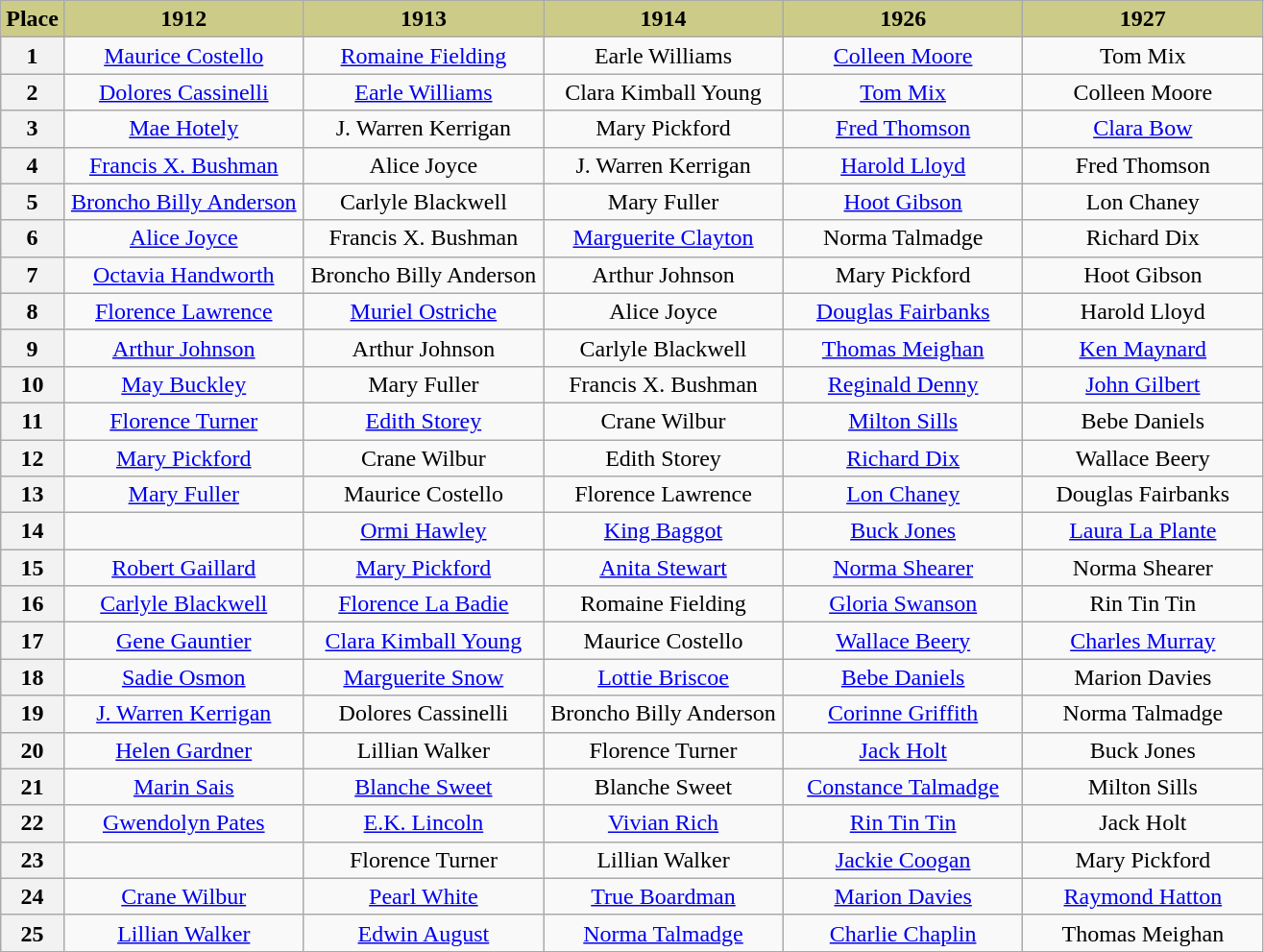<table class="wikitable" style="text-align:center">
<tr>
<th scope="col" style="background:#CC8" width="5%">Place</th>
<th scope="col" style="background:#CC8" width="19%">1912</th>
<th scope="col" style="background:#CC8" width="19%">1913</th>
<th scope="col" style="background:#CC8" width="19%">1914</th>
<th scope="col" style="background:#CC8" width="19%">1926</th>
<th scope="col" style="background:#CC8" width="19%">1927</th>
</tr>
<tr>
<th scope="row">1</th>
<td><a href='#'>Maurice Costello</a></td>
<td><a href='#'>Romaine Fielding</a></td>
<td>Earle Williams</td>
<td><a href='#'>Colleen Moore</a></td>
<td>Tom Mix</td>
</tr>
<tr>
<th scope="row">2</th>
<td><a href='#'>Dolores Cassinelli</a></td>
<td><a href='#'>Earle Williams</a></td>
<td>Clara Kimball Young</td>
<td><a href='#'>Tom Mix</a></td>
<td>Colleen Moore</td>
</tr>
<tr>
<th scope="row">3</th>
<td><a href='#'>Mae Hotely</a></td>
<td>J. Warren Kerrigan</td>
<td>Mary Pickford</td>
<td><a href='#'>Fred Thomson</a></td>
<td><a href='#'>Clara Bow</a></td>
</tr>
<tr>
<th scope="row">4</th>
<td><a href='#'>Francis X. Bushman</a></td>
<td>Alice Joyce</td>
<td>J. Warren Kerrigan</td>
<td><a href='#'>Harold Lloyd</a></td>
<td>Fred Thomson</td>
</tr>
<tr>
<th scope="row">5</th>
<td><a href='#'>Broncho Billy Anderson</a></td>
<td>Carlyle Blackwell</td>
<td>Mary Fuller</td>
<td><a href='#'>Hoot Gibson</a></td>
<td>Lon Chaney</td>
</tr>
<tr>
<th scope="row">6</th>
<td><a href='#'>Alice Joyce</a></td>
<td>Francis X. Bushman</td>
<td><a href='#'>Marguerite Clayton</a></td>
<td>Norma Talmadge</td>
<td>Richard Dix</td>
</tr>
<tr>
<th scope="row">7</th>
<td><a href='#'>Octavia Handworth</a></td>
<td>Broncho Billy Anderson</td>
<td>Arthur Johnson</td>
<td>Mary Pickford</td>
<td>Hoot Gibson</td>
</tr>
<tr>
<th scope="row">8</th>
<td><a href='#'>Florence Lawrence</a></td>
<td><a href='#'>Muriel Ostriche</a></td>
<td>Alice Joyce</td>
<td><a href='#'>Douglas Fairbanks</a></td>
<td>Harold Lloyd</td>
</tr>
<tr>
<th scope="row">9</th>
<td><a href='#'>Arthur Johnson</a></td>
<td>Arthur Johnson</td>
<td>Carlyle Blackwell</td>
<td><a href='#'>Thomas Meighan</a></td>
<td><a href='#'>Ken Maynard</a></td>
</tr>
<tr>
<th scope="row">10</th>
<td><a href='#'>May Buckley</a></td>
<td>Mary Fuller</td>
<td>Francis X. Bushman</td>
<td><a href='#'>Reginald Denny</a></td>
<td><a href='#'>John Gilbert</a></td>
</tr>
<tr>
<th scope="row">11</th>
<td><a href='#'>Florence Turner</a></td>
<td><a href='#'>Edith Storey</a></td>
<td>Crane Wilbur</td>
<td><a href='#'>Milton Sills</a></td>
<td>Bebe Daniels</td>
</tr>
<tr>
<th scope="row">12</th>
<td><a href='#'>Mary Pickford</a></td>
<td>Crane Wilbur</td>
<td>Edith Storey</td>
<td><a href='#'>Richard Dix</a></td>
<td>Wallace Beery</td>
</tr>
<tr>
<th scope="row">13</th>
<td><a href='#'>Mary Fuller</a></td>
<td>Maurice Costello</td>
<td>Florence Lawrence</td>
<td><a href='#'>Lon Chaney</a></td>
<td>Douglas Fairbanks</td>
</tr>
<tr>
<th scope="row">14</th>
<td></td>
<td><a href='#'>Ormi Hawley</a></td>
<td><a href='#'>King Baggot</a></td>
<td><a href='#'>Buck Jones</a></td>
<td><a href='#'>Laura La Plante</a></td>
</tr>
<tr>
<th scope="row">15</th>
<td><a href='#'>Robert Gaillard</a></td>
<td><a href='#'>Mary Pickford</a></td>
<td><a href='#'>Anita Stewart</a></td>
<td><a href='#'>Norma Shearer</a></td>
<td>Norma Shearer</td>
</tr>
<tr>
<th scope="row">16</th>
<td><a href='#'>Carlyle Blackwell</a></td>
<td><a href='#'>Florence La Badie</a></td>
<td>Romaine Fielding</td>
<td><a href='#'>Gloria Swanson</a></td>
<td>Rin Tin Tin</td>
</tr>
<tr>
<th scope="row">17</th>
<td><a href='#'>Gene Gauntier</a></td>
<td><a href='#'>Clara Kimball Young</a></td>
<td>Maurice Costello</td>
<td><a href='#'>Wallace Beery</a></td>
<td><a href='#'>Charles Murray</a></td>
</tr>
<tr>
<th scope="row">18</th>
<td><a href='#'>Sadie Osmon</a></td>
<td><a href='#'>Marguerite Snow</a></td>
<td><a href='#'>Lottie Briscoe</a></td>
<td><a href='#'>Bebe Daniels</a></td>
<td>Marion Davies</td>
</tr>
<tr>
<th scope="row">19</th>
<td><a href='#'>J. Warren Kerrigan</a></td>
<td>Dolores Cassinelli</td>
<td>Broncho Billy Anderson</td>
<td><a href='#'>Corinne Griffith</a></td>
<td>Norma Talmadge</td>
</tr>
<tr>
<th scope="row">20</th>
<td><a href='#'>Helen Gardner</a></td>
<td>Lillian Walker</td>
<td>Florence Turner</td>
<td><a href='#'>Jack Holt</a></td>
<td>Buck Jones</td>
</tr>
<tr>
<th scope="row">21</th>
<td><a href='#'>Marin Sais</a></td>
<td><a href='#'>Blanche Sweet</a></td>
<td>Blanche Sweet</td>
<td><a href='#'>Constance Talmadge</a></td>
<td>Milton Sills</td>
</tr>
<tr>
<th scope="row">22</th>
<td><a href='#'>Gwendolyn Pates</a></td>
<td><a href='#'>E.K. Lincoln</a></td>
<td><a href='#'>Vivian Rich</a></td>
<td><a href='#'>Rin Tin Tin</a></td>
<td>Jack Holt</td>
</tr>
<tr>
<th scope="row">23</th>
<td></td>
<td>Florence Turner</td>
<td>Lillian Walker</td>
<td><a href='#'>Jackie Coogan</a></td>
<td>Mary Pickford</td>
</tr>
<tr>
<th scope="row">24</th>
<td><a href='#'>Crane Wilbur</a></td>
<td><a href='#'>Pearl White</a></td>
<td><a href='#'>True Boardman</a></td>
<td><a href='#'>Marion Davies</a></td>
<td><a href='#'>Raymond Hatton</a></td>
</tr>
<tr>
<th scope="row">25</th>
<td><a href='#'>Lillian Walker</a></td>
<td><a href='#'>Edwin August</a></td>
<td><a href='#'>Norma Talmadge</a></td>
<td><a href='#'>Charlie Chaplin</a></td>
<td>Thomas Meighan</td>
</tr>
</table>
